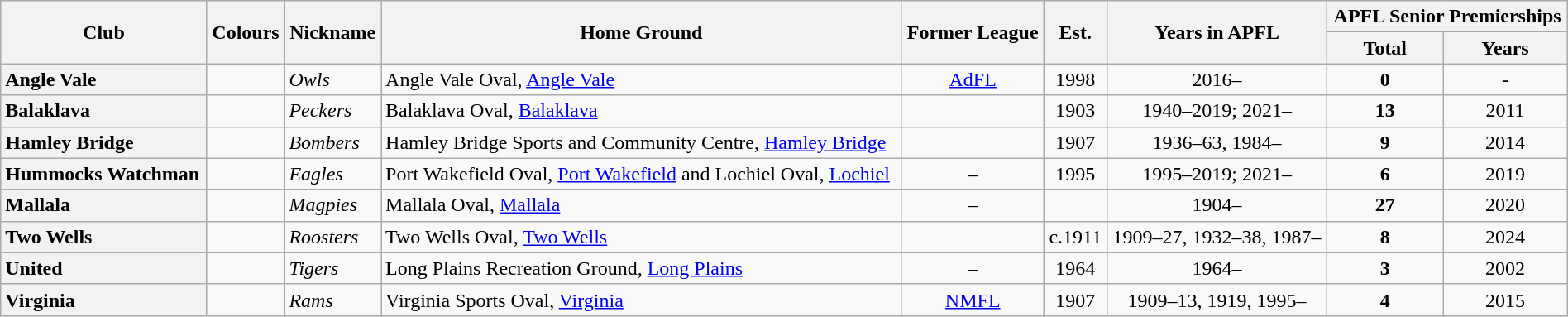<table class="wikitable sortable mw-collapsible mw-collapsed" style="width:100%">
<tr>
<th rowspan="2">Club</th>
<th rowspan="2">Colours</th>
<th rowspan="2">Nickname</th>
<th rowspan="2">Home Ground</th>
<th rowspan="2">Former League</th>
<th rowspan="2">Est.</th>
<th rowspan="2">Years in APFL</th>
<th colspan="2">APFL Senior Premierships</th>
</tr>
<tr>
<th>Total</th>
<th>Years</th>
</tr>
<tr>
<th style=text-align:left>Angle Vale</th>
<td></td>
<td><em>Owls</em></td>
<td>Angle Vale Oval, <a href='#'>Angle Vale</a></td>
<td align="center"><a href='#'>AdFL</a></td>
<td align="center">1998</td>
<td align="center">2016–</td>
<td align="center"><strong>0</strong></td>
<td align="center">-</td>
</tr>
<tr>
<th style=text-align:left>Balaklava</th>
<td></td>
<td><em>Peckers</em></td>
<td>Balaklava Oval, <a href='#'>Balaklava</a></td>
<td align="center"></td>
<td align="center">1903</td>
<td align="center">1940–2019; 2021–</td>
<td align="center"><strong>13</strong></td>
<td align="center">2011</td>
</tr>
<tr>
<th style=text-align:left>Hamley Bridge</th>
<td></td>
<td><em>Bombers</em></td>
<td>Hamley Bridge Sports and Community Centre, <a href='#'>Hamley Bridge</a></td>
<td align="center"></td>
<td align="center">1907</td>
<td align="center">1936–63, 1984–</td>
<td align="center"><strong>9</strong></td>
<td align="center">2014</td>
</tr>
<tr>
<th style=text-align:left>Hummocks Watchman</th>
<td></td>
<td><em>Eagles</em></td>
<td>Port Wakefield Oval, <a href='#'>Port Wakefield</a> and Lochiel Oval, <a href='#'>Lochiel</a></td>
<td align="center">–</td>
<td align="center">1995</td>
<td align="center">1995–2019; 2021–</td>
<td align="center"><strong>6</strong></td>
<td align="center">2019</td>
</tr>
<tr>
<th style=text-align:left>Mallala</th>
<td></td>
<td><em>Magpies</em></td>
<td>Mallala Oval, <a href='#'>Mallala</a></td>
<td align="center">–</td>
<td align="center"></td>
<td align="center">1904–</td>
<td align="center"><strong>27</strong></td>
<td align="center">2020</td>
</tr>
<tr>
<th style=text-align:left>Two Wells</th>
<td></td>
<td><em>Roosters</em></td>
<td>Two Wells Oval, <a href='#'>Two Wells</a></td>
<td align="center"></td>
<td align="center">c.1911</td>
<td align="center">1909–27, 1932–38, 1987–</td>
<td align="center"><strong>8</strong></td>
<td align="center">2024</td>
</tr>
<tr>
<th style=text-align:left>United</th>
<td></td>
<td><em>Tigers</em></td>
<td>Long Plains Recreation Ground, <a href='#'>Long Plains</a></td>
<td align="center">–</td>
<td align="center">1964</td>
<td align="center">1964–</td>
<td align="center"><strong>3</strong></td>
<td align="center">2002</td>
</tr>
<tr>
<th style=text-align:left>Virginia</th>
<td></td>
<td><em>Rams</em></td>
<td>Virginia Sports Oval, <a href='#'>Virginia</a></td>
<td align="center"><a href='#'>NMFL</a></td>
<td align="center">1907</td>
<td align="center">1909–13, 1919, 1995–</td>
<td align="center"><strong>4</strong></td>
<td align="center">2015</td>
</tr>
</table>
